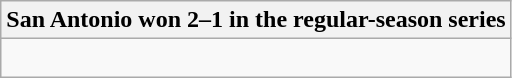<table class="wikitable collapsible collapsed">
<tr>
<th>San Antonio won 2–1 in the regular-season series</th>
</tr>
<tr>
<td><br>

</td>
</tr>
</table>
